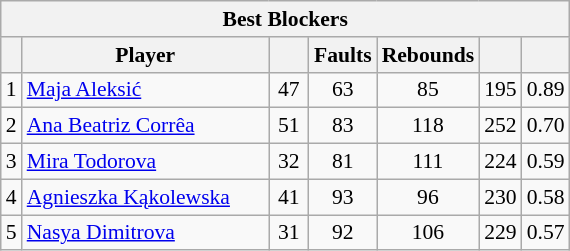<table class="wikitable sortable" style=font-size:90%>
<tr>
<th colspan=7>Best Blockers</th>
</tr>
<tr>
<th></th>
<th width=158>Player</th>
<th width=20></th>
<th width=20>Faults</th>
<th width=20>Rebounds</th>
<th width=20></th>
<th width=20></th>
</tr>
<tr>
<td>1</td>
<td> <a href='#'>Maja Aleksić</a></td>
<td align=center>47</td>
<td align=center>63</td>
<td align=center>85</td>
<td align=center>195</td>
<td align=center>0.89</td>
</tr>
<tr>
<td>2</td>
<td> <a href='#'>Ana Beatriz Corrêa</a></td>
<td align=center>51</td>
<td align=center>83</td>
<td align=center>118</td>
<td align=center>252</td>
<td align=center>0.70</td>
</tr>
<tr>
<td>3</td>
<td> <a href='#'>Mira Todorova</a></td>
<td align=center>32</td>
<td align=center>81</td>
<td align=center>111</td>
<td align=center>224</td>
<td align=center>0.59</td>
</tr>
<tr>
<td>4</td>
<td> <a href='#'>Agnieszka Kąkolewska</a></td>
<td align=center>41</td>
<td align=center>93</td>
<td align=center>96</td>
<td align=center>230</td>
<td align=center>0.58</td>
</tr>
<tr>
<td>5</td>
<td> <a href='#'>Nasya Dimitrova</a></td>
<td align=center>31</td>
<td align=center>92</td>
<td align=center>106</td>
<td align=center>229</td>
<td align=center>0.57</td>
</tr>
</table>
